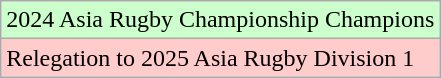<table class="wikitable">
<tr bgcolor="#ccffcc">
<td>2024 Asia Rugby Championship Champions</td>
</tr>
<tr bgcolor="#ffcccc">
<td>Relegation to 2025 Asia Rugby Division 1</td>
</tr>
</table>
